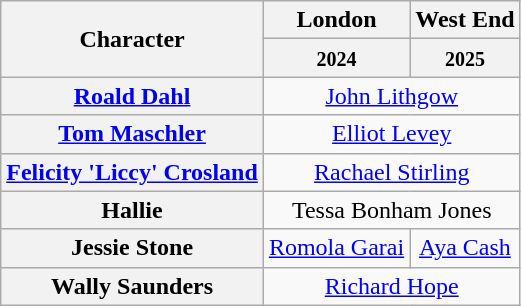<table class="wikitable">
<tr>
<th rowspan="2">Character</th>
<th>London</th>
<th>West End</th>
</tr>
<tr>
<th><small>2024</small></th>
<th><small>2025</small></th>
</tr>
<tr>
<th><a href='#'>Roald Dahl</a></th>
<td colspan="2" align="center"><a href='#'>John Lithgow</a></td>
</tr>
<tr>
<th><a href='#'>Tom Maschler</a></th>
<td colspan="2" align="center"><a href='#'>Elliot Levey</a></td>
</tr>
<tr>
<th><a href='#'>Felicity 'Liccy' Crosland</a></th>
<td colspan="2" align="center"><a href='#'>Rachael Stirling</a></td>
</tr>
<tr>
<th>Hallie</th>
<td colspan="2" align="center">Tessa Bonham Jones</td>
</tr>
<tr>
<th>Jessie Stone</th>
<td align=center><a href='#'>Romola Garai</a></td>
<td align="center"><a href='#'>Aya Cash</a></td>
</tr>
<tr>
<th>Wally Saunders</th>
<td colspan="2" align="center"><a href='#'>Richard Hope</a></td>
</tr>
</table>
